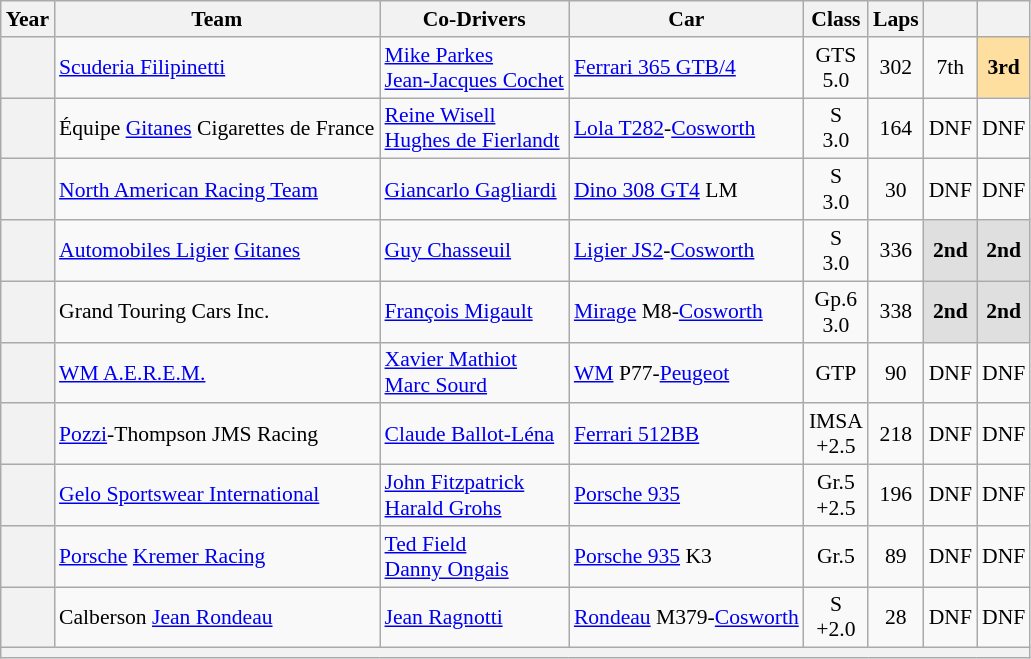<table class="wikitable" style="text-align:center; font-size:90%">
<tr>
<th>Year</th>
<th>Team</th>
<th>Co-Drivers</th>
<th>Car</th>
<th>Class</th>
<th>Laps</th>
<th></th>
<th></th>
</tr>
<tr>
<th></th>
<td style="text-align:left"> <a href='#'>Scuderia Filipinetti</a></td>
<td style="text-align:left"> <a href='#'>Mike Parkes</a><br> <a href='#'>Jean-Jacques Cochet</a></td>
<td style="text-align:left"><a href='#'>Ferrari 365 GTB/4</a></td>
<td>GTS<br>5.0</td>
<td>302</td>
<td>7th</td>
<td style="background:#FFDF9F;"><strong>3rd</strong></td>
</tr>
<tr>
<th></th>
<td style="text-align:left"> Équipe <a href='#'>Gitanes</a> Cigarettes de France</td>
<td style="text-align:left"> <a href='#'>Reine Wisell</a><br> <a href='#'>Hughes de Fierlandt</a></td>
<td style="text-align:left"><a href='#'>Lola T282</a>-<a href='#'>Cosworth</a></td>
<td>S<br>3.0</td>
<td>164</td>
<td>DNF</td>
<td>DNF</td>
</tr>
<tr>
<th></th>
<td style="text-align:left"> <a href='#'>North American Racing Team</a></td>
<td style="text-align:left"> <a href='#'>Giancarlo Gagliardi</a></td>
<td style="text-align:left"><a href='#'>Dino 308 GT4</a> LM</td>
<td>S<br>3.0</td>
<td>30</td>
<td>DNF</td>
<td>DNF</td>
</tr>
<tr>
<th></th>
<td style="text-align:left"> <a href='#'>Automobiles Ligier</a> <a href='#'>Gitanes</a></td>
<td style="text-align:left"> <a href='#'>Guy Chasseuil</a></td>
<td style="text-align:left"><a href='#'>Ligier JS2</a>-<a href='#'>Cosworth</a></td>
<td>S<br>3.0</td>
<td>336</td>
<td style="background:#DFDFDF;"><strong>2nd</strong></td>
<td style="background:#DFDFDF;"><strong>2nd</strong></td>
</tr>
<tr>
<th></th>
<td style="text-align:left"> Grand Touring Cars Inc.</td>
<td style="text-align:left"> <a href='#'>François Migault</a></td>
<td style="text-align:left"><a href='#'>Mirage</a> M8-<a href='#'>Cosworth</a></td>
<td>Gp.6<br>3.0</td>
<td>338</td>
<td style="background:#DFDFDF;"><strong>2nd</strong></td>
<td style="background:#DFDFDF;"><strong>2nd</strong></td>
</tr>
<tr>
<th></th>
<td style="text-align:left"> <a href='#'>WM A.E.R.E.M.</a></td>
<td style="text-align:left"> <a href='#'>Xavier Mathiot</a><br> <a href='#'>Marc Sourd</a></td>
<td style="text-align:left"><a href='#'>WM</a> P77-<a href='#'>Peugeot</a></td>
<td>GTP</td>
<td>90</td>
<td>DNF</td>
<td>DNF</td>
</tr>
<tr>
<th></th>
<td style="text-align:left"> <a href='#'>Pozzi</a>-Thompson JMS Racing</td>
<td style="text-align:left"> <a href='#'>Claude Ballot-Léna</a></td>
<td style="text-align:left"><a href='#'>Ferrari 512BB</a></td>
<td>IMSA<br>+2.5</td>
<td>218</td>
<td>DNF</td>
<td>DNF</td>
</tr>
<tr>
<th></th>
<td style="text-align:left"> <a href='#'>Gelo Sportswear International</a></td>
<td style="text-align:left"> <a href='#'>John Fitzpatrick</a><br> <a href='#'>Harald Grohs</a></td>
<td style="text-align:left"><a href='#'>Porsche 935</a></td>
<td>Gr.5<br>+2.5</td>
<td>196</td>
<td>DNF</td>
<td>DNF</td>
</tr>
<tr>
<th></th>
<td style="text-align:left"> <a href='#'>Porsche</a> <a href='#'>Kremer Racing</a></td>
<td style="text-align:left"> <a href='#'>Ted Field</a><br> <a href='#'>Danny Ongais</a></td>
<td style="text-align:left"><a href='#'>Porsche 935</a> K3</td>
<td>Gr.5</td>
<td>89</td>
<td>DNF</td>
<td>DNF</td>
</tr>
<tr>
<th></th>
<td style="text-align:left"> Calberson <a href='#'>Jean Rondeau</a></td>
<td style="text-align:left"> <a href='#'>Jean Ragnotti</a></td>
<td style="text-align:left"><a href='#'>Rondeau</a> M379-<a href='#'>Cosworth</a></td>
<td>S<br>+2.0</td>
<td>28</td>
<td>DNF</td>
<td>DNF</td>
</tr>
<tr>
<th colspan="8"></th>
</tr>
</table>
